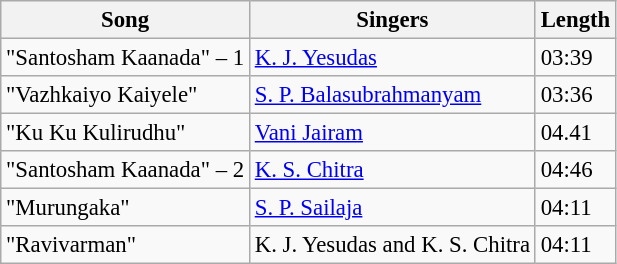<table class="wikitable" style="font-size:95%;">
<tr>
<th>Song</th>
<th>Singers</th>
<th>Length</th>
</tr>
<tr>
<td>"Santosham Kaanada" – 1</td>
<td><a href='#'>K. J. Yesudas</a></td>
<td>03:39</td>
</tr>
<tr>
<td>"Vazhkaiyo Kaiyele"</td>
<td><a href='#'>S. P. Balasubrahmanyam</a></td>
<td>03:36</td>
</tr>
<tr>
<td>"Ku Ku Kulirudhu"</td>
<td><a href='#'>Vani Jairam</a></td>
<td>04.41</td>
</tr>
<tr>
<td>"Santosham Kaanada" – 2</td>
<td><a href='#'>K. S. Chitra</a></td>
<td>04:46</td>
</tr>
<tr>
<td>"Murungaka"</td>
<td><a href='#'>S. P. Sailaja</a></td>
<td>04:11</td>
</tr>
<tr>
<td>"Ravivarman"</td>
<td>K. J. Yesudas and K. S. Chitra</td>
<td>04:11</td>
</tr>
</table>
